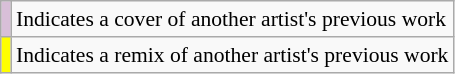<table class="wikitable" style="font-size:90%;">
<tr>
<td style="background-color:#D8BFD8"></td>
<td>Indicates a cover of another artist's previous work</td>
</tr>
<tr>
<td style="background-color:#ffff00"></td>
<td>Indicates a remix of another artist's previous work</td>
</tr>
</table>
